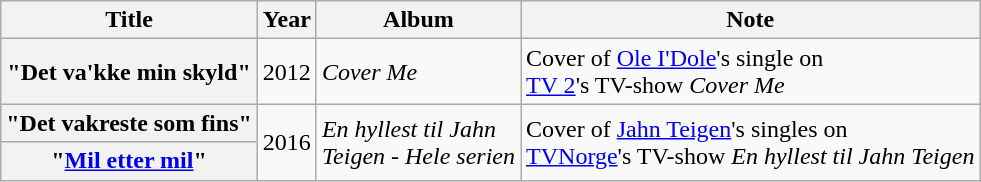<table class="wikitable plainrowheaders">
<tr>
<th scope="col">Title</th>
<th scope="col">Year</th>
<th scope="col">Album</th>
<th scope="col">Note</th>
</tr>
<tr>
<th scope="row">"Det va'kke min skyld"</th>
<td>2012</td>
<td><em>Cover Me</em></td>
<td>Cover of <a href='#'>Ole I'Dole</a>'s single on <br><a href='#'>TV 2</a>'s TV-show <em>Cover Me</em></td>
</tr>
<tr>
<th scope="row">"Det vakreste som fins"</th>
<td rowspan="2">2016</td>
<td rowspan="2"><em>En hyllest til Jahn <br>Teigen - Hele serien</em></td>
<td rowspan="2">Cover of <a href='#'>Jahn Teigen</a>'s singles on <br><a href='#'>TVNorge</a>'s TV-show <em>En hyllest til Jahn Teigen</em></td>
</tr>
<tr>
<th scope="row">"<a href='#'>Mil etter mil</a>"</th>
</tr>
</table>
